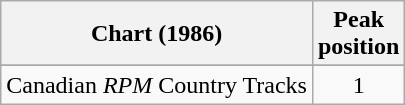<table class="wikitable sortable">
<tr>
<th align="left">Chart (1986)</th>
<th align="center">Peak<br>position</th>
</tr>
<tr>
</tr>
<tr>
<td align="left">Canadian <em>RPM</em> Country Tracks</td>
<td align="center">1</td>
</tr>
</table>
